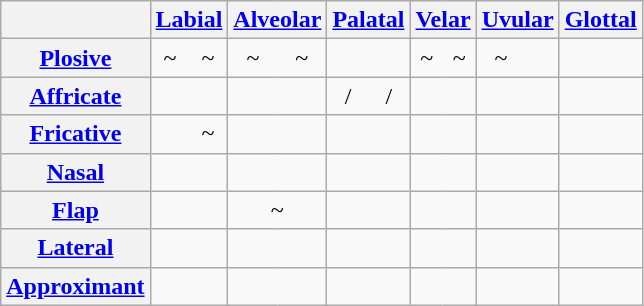<table class="wikitable" style="text-align: center;">
<tr>
<th> </th>
<th colspan="2"><a href='#'>Labial</a></th>
<th colspan="2"><a href='#'>Alveolar</a></th>
<th colspan="2"><a href='#'>Palatal</a></th>
<th colspan="2"><a href='#'>Velar</a></th>
<th colspan="2"><a href='#'>Uvular</a></th>
<th colspan="2"><a href='#'>Glottal</a></th>
</tr>
<tr>
<th><a href='#'>Plosive</a></th>
<td style="border-right-width: 0;">~</td>
<td style="border-left-width: 0;">~</td>
<td style="border-right-width: 0;">~</td>
<td style="border-left-width: 0;">~</td>
<td style="border-right-width: 0;"> </td>
<td style="border-left-width: 0;"> </td>
<td style="border-right-width: 0;">~</td>
<td style="border-left-width: 0;">~</td>
<td style="border-right-width: 0;">~</td>
<td style="border-left-width: 0;"> </td>
<td style="border-right-width: 0;"> </td>
<td style="border-left-width: 0;"> </td>
</tr>
<tr>
<th><a href='#'>Affricate</a></th>
<td style="border-right-width: 0;"> </td>
<td style="border-left-width: 0;"> </td>
<td style="border-right-width: 0;"> </td>
<td style="border-left-width: 0;"> </td>
<td style="border-right-width: 0;">/</td>
<td style="border-left-width: 0;">/</td>
<td style="border-right-width: 0;"> </td>
<td style="border-left-width: 0;"> </td>
<td style="border-right-width: 0;"> </td>
<td style="border-left-width: 0;"> </td>
<td style="border-right-width: 0;"> </td>
<td style="border-left-width: 0;"> </td>
</tr>
<tr>
<th><a href='#'>Fricative</a></th>
<td style="border-right-width: 0;"></td>
<td style="border-left-width: 0;">~</td>
<td style="border-right-width: 0;"></td>
<td style="border-left-width: 0;"></td>
<td style="border-right-width: 0;"></td>
<td style="border-left-width: 0;"></td>
<td style="border-right-width: 0;"></td>
<td style="border-left-width: 0;"></td>
<td style="border-right-width: 0;"> </td>
<td style="border-left-width: 0;"> </td>
<td style="border-right-width: 0;"></td>
<td style="border-left-width: 0;"> </td>
</tr>
<tr>
<th><a href='#'>Nasal</a></th>
<td colspan="2" style="border-right-width: 0;"></td>
<td colspan="2" style="border-right-width: 0;"></td>
<td colspan="2" style="border-right-width: 0;"></td>
<td colspan="2" style="border-right-width: 0;"></td>
<td style="border-right-width: 0;"> </td>
<td style="border-left-width: 0;"> </td>
<td style="border-right-width: 0;"> </td>
<td style="border-left-width: 0;"> </td>
</tr>
<tr>
<th><a href='#'>Flap</a></th>
<td style="border-right-width: 0;"> </td>
<td style="border-left-width: 0;"> </td>
<td colspan="2" style="border-right-width: 0;">~</td>
<td style="border-right-width: 0;"> </td>
<td style="border-left-width: 0;"> </td>
<td style="border-right-width: 0;"> </td>
<td style="border-left-width: 0;"> </td>
<td style="border-right-width: 0;"> </td>
<td style="border-left-width: 0;"> </td>
<td style="border-right-width: 0;"> </td>
<td style="border-left-width: 0;"> </td>
</tr>
<tr>
<th><a href='#'>Lateral</a></th>
<td style="border-right-width: 0;"> </td>
<td style="border-left-width: 0;"> </td>
<td colspan="2" style="border-right-width: 0;"></td>
<td style="border-right-width: 0;"> </td>
<td style="border-left-width: 0;"> </td>
<td style="border-right-width: 0;"> </td>
<td style="border-left-width: 0;"> </td>
<td style="border-right-width: 0;"> </td>
<td style="border-left-width: 0;"> </td>
<td style="border-right-width: 0;"> </td>
<td style="border-left-width: 0;"> </td>
</tr>
<tr>
<th><a href='#'>Approximant</a></th>
<td style="border-right-width: 0;"> </td>
<td style="border-left-width: 0;"> </td>
<td style="border-right-width: 0;"> </td>
<td style="border-left-width: 0;"> </td>
<td colspan="2" style="border-right-width: 0;"></td>
<td style="border-right-width: 0;"> </td>
<td style="border-left-width: 0;"> </td>
<td style="border-right-width: 0;"> </td>
<td style="border-left-width: 0;"> </td>
<td style="border-right-width: 0;"> </td>
<td style="border-left-width: 0;"> </td>
</tr>
</table>
